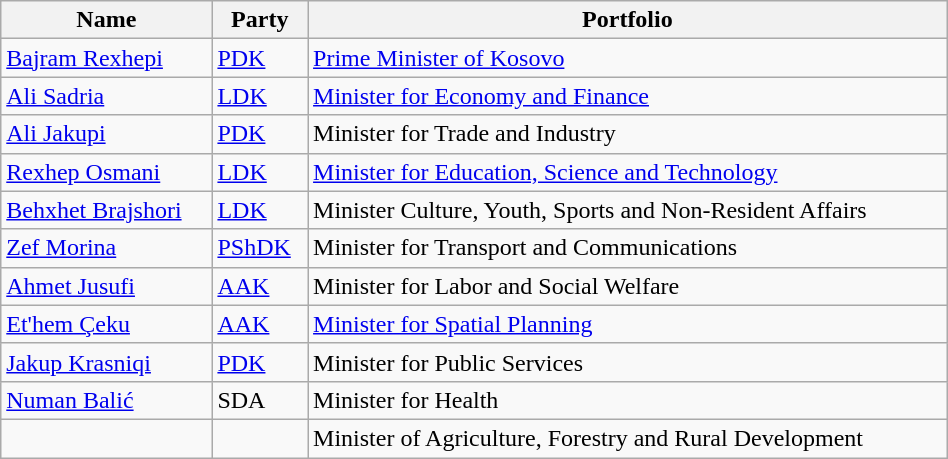<table class="wikitable" style="width:50%;">
<tr>
<th>Name</th>
<th>Party</th>
<th>Portfolio</th>
</tr>
<tr>
<td><a href='#'>Bajram Rexhepi</a></td>
<td><a href='#'>PDK</a></td>
<td><a href='#'>Prime Minister of Kosovo</a></td>
</tr>
<tr>
<td><a href='#'>Ali Sadria</a></td>
<td><a href='#'>LDK</a></td>
<td><a href='#'>Minister for Economy and Finance</a></td>
</tr>
<tr>
<td><a href='#'>Ali Jakupi</a></td>
<td><a href='#'>PDK</a></td>
<td>Minister for Trade and Industry</td>
</tr>
<tr>
<td><a href='#'>Rexhep Osmani</a></td>
<td><a href='#'>LDK</a></td>
<td><a href='#'>Minister for Education, Science and Technology</a></td>
</tr>
<tr>
<td><a href='#'>Behxhet Brajshori</a></td>
<td><a href='#'>LDK</a></td>
<td>Minister Culture, Youth, Sports and Non-Resident Affairs</td>
</tr>
<tr>
<td><a href='#'>Zef Morina</a></td>
<td><a href='#'>PShDK</a></td>
<td>Minister for Transport and Communications</td>
</tr>
<tr>
<td><a href='#'>Ahmet Jusufi</a></td>
<td><a href='#'>AAK</a></td>
<td>Minister for Labor and Social Welfare</td>
</tr>
<tr>
<td><a href='#'>Et'hem Çeku</a></td>
<td><a href='#'>AAK</a></td>
<td><a href='#'>Minister for Spatial Planning</a></td>
</tr>
<tr>
<td><a href='#'>Jakup Krasniqi</a></td>
<td><a href='#'>PDK</a></td>
<td>Minister for Public Services</td>
</tr>
<tr>
<td><a href='#'>Numan Balić</a></td>
<td>SDA</td>
<td>Minister for Health</td>
</tr>
<tr>
<td></td>
<td></td>
<td>Minister of Agriculture, Forestry and Rural Development</td>
</tr>
</table>
